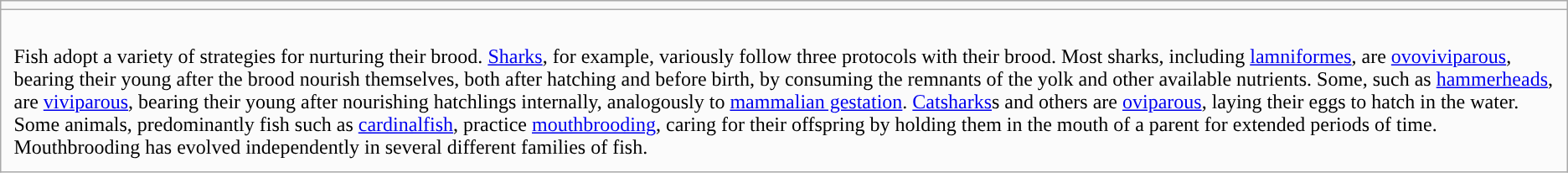<table class="wikitable">
<tr>
<td style="background:"></td>
</tr>
<tr>
<td colspan="4"  style="background:#fbfbfb; padding:10px;"><br>Fish adopt a variety of strategies for nurturing their brood. <a href='#'>Sharks</a>, for example, variously follow three protocols with their brood. Most sharks, including <a href='#'>lamniformes</a>, are <a href='#'>ovoviviparous</a>, bearing their young after the brood nourish themselves, both after hatching and before birth, by consuming the remnants of the yolk and other available nutrients. Some, such as <a href='#'>hammerheads</a>, are <a href='#'>viviparous</a>, bearing their young after nourishing hatchlings internally, analogously to <a href='#'>mammalian gestation</a>. <a href='#'>Catsharks</a>s and others are <a href='#'>oviparous</a>, laying their eggs to hatch in the water.<br>Some animals, predominantly fish such as <a href='#'>cardinalfish</a>, practice <a href='#'>mouthbrooding</a>, caring for their offspring by holding them in the mouth of a parent for extended periods of time. Mouthbrooding has evolved independently in several different families of fish.</td>
</tr>
</table>
